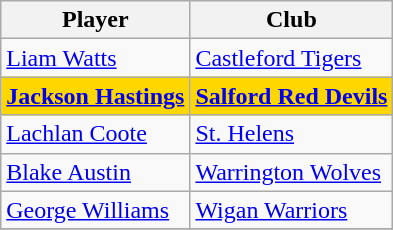<table class="wikitable" style="text-align:center">
<tr>
<th>Player</th>
<th>Club</th>
</tr>
<tr>
<td align="left"> <a href='#'>Liam Watts</a></td>
<td align="left"> <a href='#'>Castleford Tigers</a></td>
</tr>
<tr bgcolor="gold">
<td align="left"><strong> <a href='#'>Jackson Hastings</a></strong></td>
<td align="left"><strong> <a href='#'>Salford Red Devils</a></strong></td>
</tr>
<tr>
<td align="left"> <a href='#'>Lachlan Coote</a></td>
<td align="left"> <a href='#'>St. Helens</a></td>
</tr>
<tr>
<td align="left"> <a href='#'>Blake Austin</a></td>
<td align="left"> <a href='#'>Warrington Wolves</a></td>
</tr>
<tr>
<td align="left"> <a href='#'>George Williams</a></td>
<td align="left"> <a href='#'>Wigan Warriors</a></td>
</tr>
<tr>
</tr>
</table>
